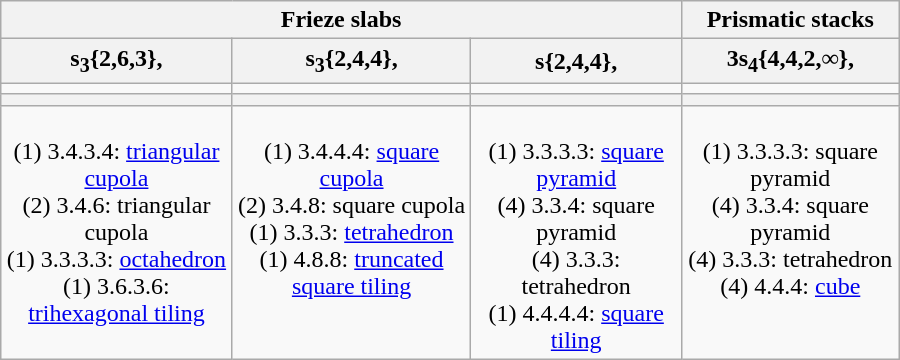<table class=wikitable style="text-align:center; width:600px;">
<tr>
<th colspan=3>Frieze slabs</th>
<th>Prismatic stacks</th>
</tr>
<tr>
<th>s<sub>3</sub>{2,6,3}, </th>
<th>s<sub>3</sub>{2,4,4}, </th>
<th>s{2,4,4}, </th>
<th>3s<sub>4</sub>{4,4,2,∞}, </th>
</tr>
<tr>
<td></td>
<td></td>
<td></td>
<td></td>
</tr>
<tr>
<th>  </th>
<th>  </th>
<th>  </th>
<th>  </th>
</tr>
<tr valign=top>
<td><br>(1) 3.4.3.4: <a href='#'>triangular cupola</a><br>(2) 3.4.6: triangular cupola<br>(1) 3.3.3.3: <a href='#'>octahedron</a><br>(1) 3.6.3.6: <a href='#'>trihexagonal tiling</a></td>
<td><br>(1) 3.4.4.4: <a href='#'>square cupola</a><br>(2) 3.4.8: square cupola<br>(1) 3.3.3: <a href='#'>tetrahedron</a><br>(1) 4.8.8: <a href='#'>truncated square tiling</a></td>
<td><br>(1) 3.3.3.3: <a href='#'>square pyramid</a><br>(4) 3.3.4: square pyramid<br>(4) 3.3.3: tetrahedron<br>(1) 4.4.4.4: <a href='#'>square tiling</a></td>
<td><br>(1) 3.3.3.3: square pyramid<br>(4) 3.3.4: square pyramid<br>(4) 3.3.3: tetrahedron<br>(4) 4.4.4: <a href='#'>cube</a></td>
</tr>
</table>
